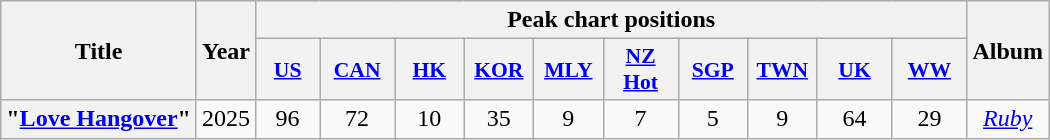<table class="wikitable plainrowheaders" style="text-align:center">
<tr>
<th scope="col" rowspan="2">Title</th>
<th scope="col" rowspan="2">Year</th>
<th scope="col" colspan="10">Peak chart positions</th>
<th scope="col" rowspan="2">Album</th>
</tr>
<tr>
<th scope="col" style="width:2.5em;font-size:90%;"><a href='#'>US</a><br></th>
<th scope="col" style="width:3em;font-size:90%;"><a href='#'>CAN</a><br></th>
<th scope="col" style="width:2.75em;font-size:90%"><a href='#'>HK</a><br></th>
<th scope="col" style="width:2.75em;font-size:90%"><a href='#'>KOR</a><br></th>
<th scope="col" style="width:2.75em;font-size:90%"><a href='#'>MLY</a><br></th>
<th scope="col" style="width:3em;font-size:90%;"><a href='#'>NZ<br>Hot</a><br></th>
<th scope="col" style="width:2.75em;font-size:90%"><a href='#'>SGP</a><br></th>
<th scope="col" style="width:2.75em;font-size:90%"><a href='#'>TWN</a><br></th>
<th scope="col" style="width:3em;font-size:90%;"><a href='#'>UK</a><br></th>
<th scope="col" style="width:3em;font-size:90%;"><a href='#'>WW</a><br></th>
</tr>
<tr>
<th scope="row">"<a href='#'>Love Hangover</a>"<br></th>
<td>2025</td>
<td>96</td>
<td>72</td>
<td>10</td>
<td>35</td>
<td>9</td>
<td>7</td>
<td>5</td>
<td>9</td>
<td>64</td>
<td>29</td>
<td><em><a href='#'>Ruby</a></em></td>
</tr>
</table>
